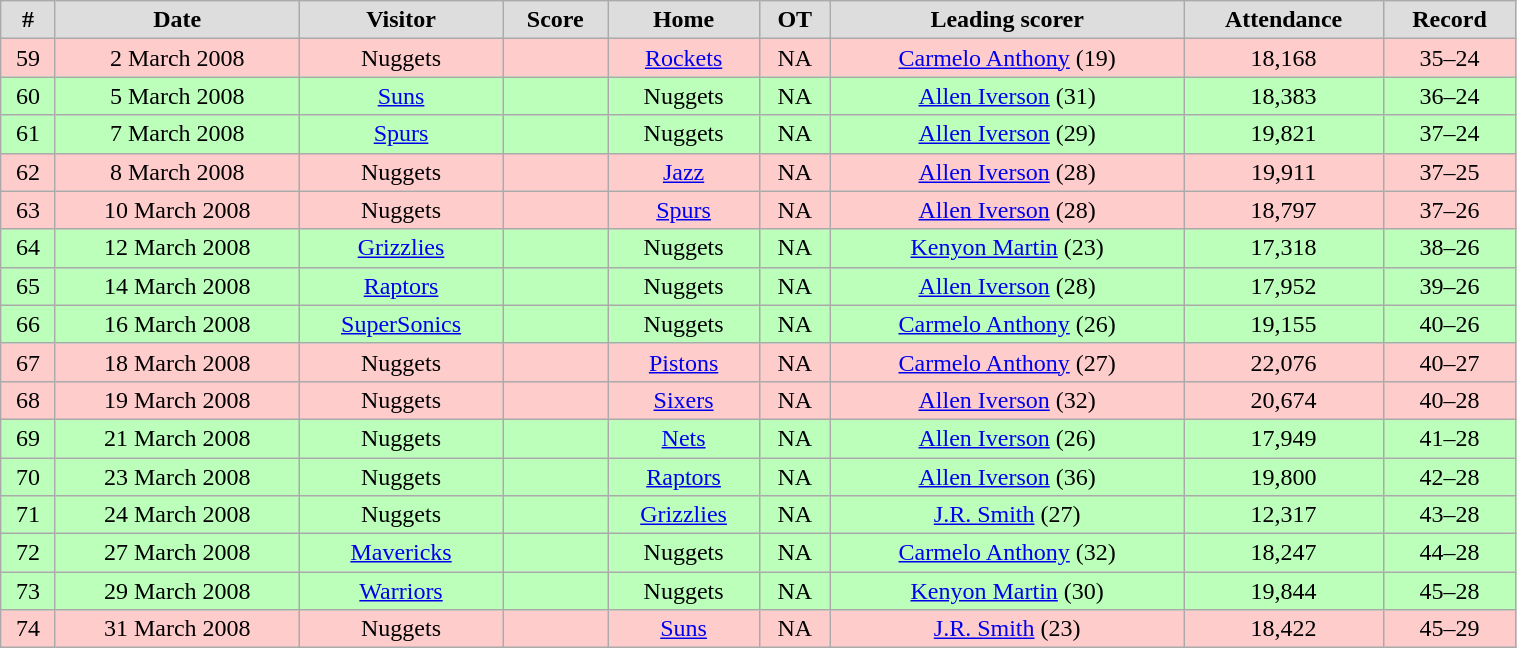<table class="wikitable" width="80%">
<tr align="center"  bgcolor="#dddddd">
<td><strong>#</strong></td>
<td><strong>Date</strong></td>
<td><strong>Visitor</strong></td>
<td><strong>Score</strong></td>
<td><strong>Home</strong></td>
<td><strong>OT</strong></td>
<td><strong>Leading scorer</strong></td>
<td><strong>Attendance</strong></td>
<td><strong>Record</strong></td>
</tr>
<tr align="center" bgcolor="#ffcccc">
<td>59</td>
<td>2 March 2008</td>
<td>Nuggets</td>
<td></td>
<td><a href='#'>Rockets</a></td>
<td>NA</td>
<td><a href='#'>Carmelo Anthony</a> (19)</td>
<td>18,168</td>
<td>35–24</td>
</tr>
<tr align="center" bgcolor="#bbffbb">
<td>60</td>
<td>5 March 2008</td>
<td><a href='#'>Suns</a></td>
<td></td>
<td>Nuggets</td>
<td>NA</td>
<td><a href='#'>Allen Iverson</a> (31)</td>
<td>18,383</td>
<td>36–24</td>
</tr>
<tr align="center" bgcolor="#bbffbb">
<td>61</td>
<td>7 March 2008</td>
<td><a href='#'>Spurs</a></td>
<td></td>
<td>Nuggets</td>
<td>NA</td>
<td><a href='#'>Allen Iverson</a> (29)</td>
<td>19,821</td>
<td>37–24</td>
</tr>
<tr align="center" bgcolor="#ffcccc">
<td>62</td>
<td>8 March 2008</td>
<td>Nuggets</td>
<td></td>
<td><a href='#'>Jazz</a></td>
<td>NA</td>
<td><a href='#'>Allen Iverson</a> (28)</td>
<td>19,911</td>
<td>37–25</td>
</tr>
<tr align="center" bgcolor="#ffcccc">
<td>63</td>
<td>10 March 2008</td>
<td>Nuggets</td>
<td></td>
<td><a href='#'>Spurs</a></td>
<td>NA</td>
<td><a href='#'>Allen Iverson</a> (28)</td>
<td>18,797</td>
<td>37–26</td>
</tr>
<tr align="center" bgcolor="#bbffbb">
<td>64</td>
<td>12 March 2008</td>
<td><a href='#'>Grizzlies</a></td>
<td></td>
<td>Nuggets</td>
<td>NA</td>
<td><a href='#'>Kenyon Martin</a> (23)</td>
<td>17,318</td>
<td>38–26</td>
</tr>
<tr align="center" bgcolor="#bbffbb">
<td>65</td>
<td>14 March 2008</td>
<td><a href='#'>Raptors</a></td>
<td></td>
<td>Nuggets</td>
<td>NA</td>
<td><a href='#'>Allen Iverson</a> (28)</td>
<td>17,952</td>
<td>39–26</td>
</tr>
<tr align="center" bgcolor="#bbffbb">
<td>66</td>
<td>16 March 2008</td>
<td><a href='#'>SuperSonics</a></td>
<td></td>
<td>Nuggets</td>
<td>NA</td>
<td><a href='#'>Carmelo Anthony</a> (26)</td>
<td>19,155</td>
<td>40–26</td>
</tr>
<tr align="center" bgcolor="#ffcccc">
<td>67</td>
<td>18 March 2008</td>
<td>Nuggets</td>
<td></td>
<td><a href='#'>Pistons</a></td>
<td>NA</td>
<td><a href='#'>Carmelo Anthony</a> (27)</td>
<td>22,076</td>
<td>40–27</td>
</tr>
<tr align="center" bgcolor="#ffcccc">
<td>68</td>
<td>19 March 2008</td>
<td>Nuggets</td>
<td></td>
<td><a href='#'>Sixers</a></td>
<td>NA</td>
<td><a href='#'>Allen Iverson</a> (32)</td>
<td>20,674</td>
<td>40–28</td>
</tr>
<tr align="center" bgcolor="#bbffbb">
<td>69</td>
<td>21 March 2008</td>
<td>Nuggets</td>
<td></td>
<td><a href='#'>Nets</a></td>
<td>NA</td>
<td><a href='#'>Allen Iverson</a> (26)</td>
<td>17,949</td>
<td>41–28</td>
</tr>
<tr align="center" bgcolor="#bbffbb">
<td>70</td>
<td>23 March 2008</td>
<td>Nuggets</td>
<td></td>
<td><a href='#'>Raptors</a></td>
<td>NA</td>
<td><a href='#'>Allen Iverson</a> (36)</td>
<td>19,800</td>
<td>42–28</td>
</tr>
<tr align="center" bgcolor="#bbffbb">
<td>71</td>
<td>24 March 2008</td>
<td>Nuggets</td>
<td></td>
<td><a href='#'>Grizzlies</a></td>
<td>NA</td>
<td><a href='#'>J.R. Smith</a> (27)</td>
<td>12,317</td>
<td>43–28</td>
</tr>
<tr align="center" bgcolor="#bbffbb">
<td>72</td>
<td>27 March 2008</td>
<td><a href='#'>Mavericks</a></td>
<td></td>
<td>Nuggets</td>
<td>NA</td>
<td><a href='#'>Carmelo Anthony</a> (32)</td>
<td>18,247</td>
<td>44–28</td>
</tr>
<tr align="center" bgcolor="#bbffbb">
<td>73</td>
<td>29 March 2008</td>
<td><a href='#'>Warriors</a></td>
<td></td>
<td>Nuggets</td>
<td>NA</td>
<td><a href='#'>Kenyon Martin</a> (30)</td>
<td>19,844</td>
<td>45–28</td>
</tr>
<tr align="center" bgcolor="#ffcccc">
<td>74</td>
<td>31 March 2008</td>
<td>Nuggets</td>
<td></td>
<td><a href='#'>Suns</a></td>
<td>NA</td>
<td><a href='#'>J.R. Smith</a> (23)</td>
<td>18,422</td>
<td>45–29</td>
</tr>
</table>
